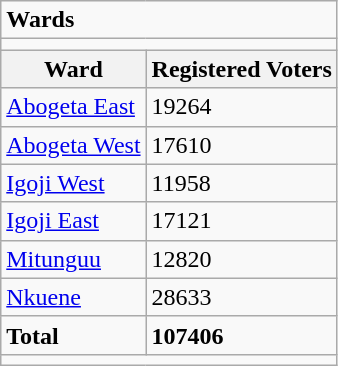<table class="wikitable">
<tr>
<td colspan="2"><strong>Wards</strong></td>
</tr>
<tr>
<td colspan="2"></td>
</tr>
<tr>
<th>Ward</th>
<th>Registered Voters</th>
</tr>
<tr>
<td><a href='#'>Abogeta East</a></td>
<td>19264</td>
</tr>
<tr>
<td><a href='#'>Abogeta West</a></td>
<td>17610</td>
</tr>
<tr>
<td><a href='#'>Igoji West</a></td>
<td>11958</td>
</tr>
<tr>
<td><a href='#'>Igoji East</a></td>
<td>17121</td>
</tr>
<tr>
<td><a href='#'>Mitunguu</a></td>
<td>12820</td>
</tr>
<tr>
<td><a href='#'>Nkuene</a></td>
<td>28633</td>
</tr>
<tr>
<td><strong>Total</strong></td>
<td><strong>107406</strong></td>
</tr>
<tr>
<td colspan="2"></td>
</tr>
</table>
